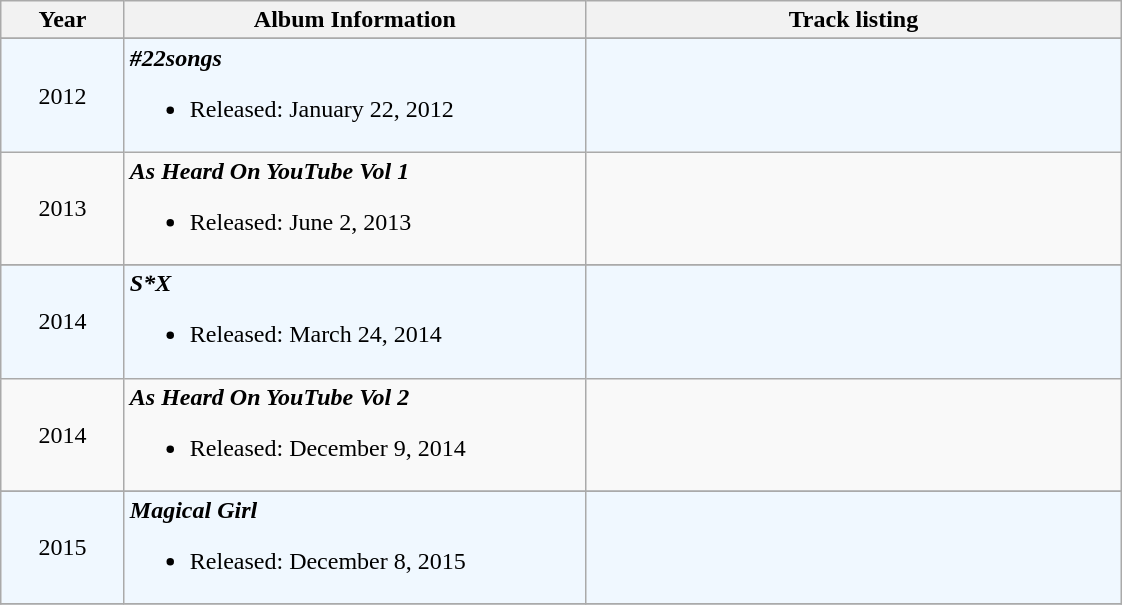<table class="wikitable">
<tr>
<th width="75px">Year</th>
<th width="300px">Album Information</th>
<th width="350px">Track listing</th>
</tr>
<tr>
</tr>
<tr bgcolor="#F0F8FF">
<td align="center">2012</td>
<td><strong><em>#22songs</em></strong><br><ul><li>Released: January 22, 2012</li></ul></td>
<td align="left" style="font-size: 85%;"><br></td>
</tr>
<tr>
<td align="center">2013</td>
<td><strong><em>As Heard On YouTube Vol 1</em></strong><br><ul><li>Released: June 2, 2013</li></ul></td>
<td align="left" style="font-size: 85%;"><br></td>
</tr>
<tr>
</tr>
<tr bgcolor="#F0F8FF">
<td align="center">2014</td>
<td><strong><em>S*X</em></strong><br><ul><li>Released: March 24, 2014</li></ul></td>
<td align="left" style="font-size: 85%;"><br></td>
</tr>
<tr>
<td align="center">2014</td>
<td><strong><em>As Heard On YouTube Vol 2</em></strong><br><ul><li>Released: December 9, 2014</li></ul></td>
<td align="left" style="font-size: 85%;"><br></td>
</tr>
<tr>
</tr>
<tr bgcolor="#F0F8FF">
<td align="center">2015</td>
<td><strong><em>Magical Girl</em></strong><br><ul><li>Released: December 8, 2015</li></ul></td>
<td align="left" style="font-size: 85%;"><br></td>
</tr>
<tr>
</tr>
</table>
